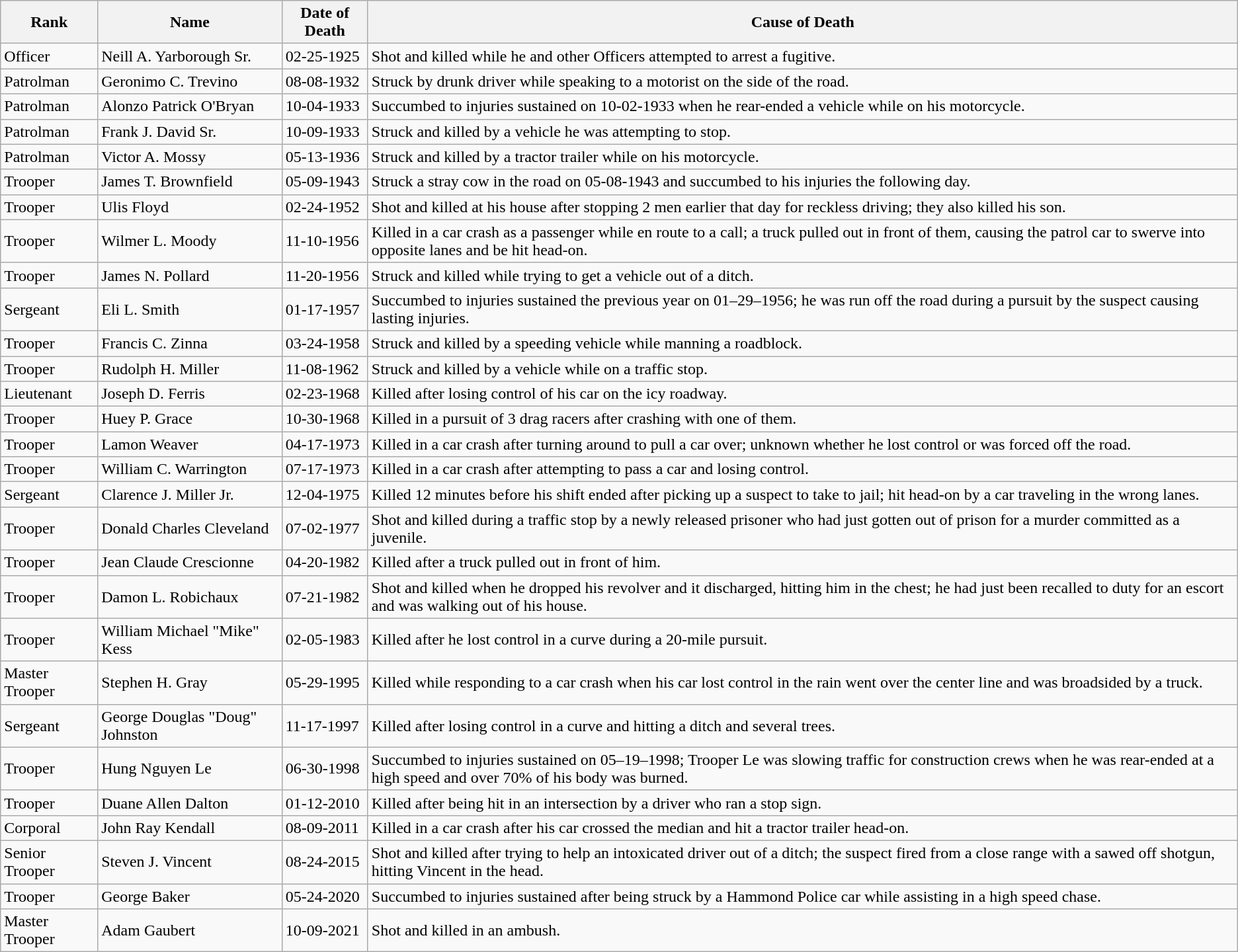<table class="wikitable">
<tr>
<th>Rank</th>
<th>Name</th>
<th>Date of Death</th>
<th>Cause of Death</th>
</tr>
<tr>
<td>Officer</td>
<td>Neill A. Yarborough Sr.</td>
<td>02-25-1925</td>
<td>Shot and killed while he and other Officers attempted to arrest a fugitive.</td>
</tr>
<tr>
<td>Patrolman</td>
<td>Geronimo C. Trevino</td>
<td>08-08-1932</td>
<td>Struck by drunk driver while speaking to a motorist on the side of the road.</td>
</tr>
<tr>
<td>Patrolman</td>
<td>Alonzo Patrick O'Bryan</td>
<td>10-04-1933</td>
<td>Succumbed to injuries sustained on 10-02-1933 when he rear-ended a vehicle while on his motorcycle.</td>
</tr>
<tr>
<td>Patrolman</td>
<td>Frank J. David Sr.</td>
<td>10-09-1933</td>
<td>Struck and killed by a vehicle he was attempting to stop.</td>
</tr>
<tr>
<td>Patrolman</td>
<td>Victor A. Mossy</td>
<td>05-13-1936</td>
<td>Struck and killed by a tractor trailer while on his motorcycle.</td>
</tr>
<tr>
<td>Trooper</td>
<td>James T. Brownfield</td>
<td>05-09-1943</td>
<td>Struck a stray cow in the road on 05-08-1943 and succumbed to his injuries the following day.</td>
</tr>
<tr>
<td>Trooper</td>
<td>Ulis Floyd</td>
<td>02-24-1952</td>
<td>Shot and killed at his house after stopping 2 men earlier that day for reckless driving; they also killed his son.</td>
</tr>
<tr>
<td>Trooper</td>
<td>Wilmer L. Moody</td>
<td>11-10-1956</td>
<td>Killed in a car crash as a passenger while en route to a call; a truck pulled out in front of them, causing the patrol car to swerve into opposite lanes and be hit head-on.</td>
</tr>
<tr>
<td>Trooper</td>
<td>James N. Pollard</td>
<td>11-20-1956</td>
<td>Struck and killed while trying to get a vehicle out of a ditch.</td>
</tr>
<tr>
<td>Sergeant</td>
<td>Eli L. Smith</td>
<td>01-17-1957</td>
<td>Succumbed to injuries sustained the previous year on 01–29–1956; he was run off the road during a pursuit by the suspect causing lasting injuries.</td>
</tr>
<tr>
<td>Trooper</td>
<td>Francis C. Zinna</td>
<td>03-24-1958</td>
<td>Struck and killed by a speeding vehicle while manning a roadblock.</td>
</tr>
<tr>
<td>Trooper</td>
<td>Rudolph H. Miller</td>
<td>11-08-1962</td>
<td>Struck and killed by a vehicle while on a traffic stop.</td>
</tr>
<tr>
<td>Lieutenant</td>
<td>Joseph D. Ferris</td>
<td>02-23-1968</td>
<td>Killed after losing control of his car on the icy roadway.</td>
</tr>
<tr>
<td>Trooper</td>
<td>Huey P. Grace</td>
<td>10-30-1968</td>
<td>Killed in a pursuit of 3 drag racers after crashing with one of them.</td>
</tr>
<tr>
<td>Trooper</td>
<td>Lamon Weaver</td>
<td>04-17-1973</td>
<td>Killed in a car crash after turning around to pull a car over; unknown whether he lost control or was forced off the road.</td>
</tr>
<tr>
<td>Trooper</td>
<td>William C. Warrington</td>
<td>07-17-1973</td>
<td>Killed in a car crash after attempting to pass a car and losing control.</td>
</tr>
<tr>
<td>Sergeant</td>
<td>Clarence J. Miller Jr.</td>
<td>12-04-1975</td>
<td>Killed 12 minutes before his shift ended after picking up a suspect to take to jail; hit head-on by a car traveling in the wrong lanes.</td>
</tr>
<tr>
<td>Trooper</td>
<td>Donald Charles Cleveland</td>
<td>07-02-1977</td>
<td>Shot and killed during a traffic stop by a newly released prisoner who had just gotten out of prison for a murder committed as a juvenile.</td>
</tr>
<tr>
<td>Trooper</td>
<td>Jean Claude Crescionne</td>
<td>04-20-1982</td>
<td>Killed after a truck pulled out in front of him.</td>
</tr>
<tr>
<td>Trooper</td>
<td>Damon L. Robichaux</td>
<td>07-21-1982</td>
<td>Shot and killed when he dropped his revolver and it discharged, hitting him in the chest; he had just been recalled to duty for an escort and was walking out of his house.</td>
</tr>
<tr>
<td>Trooper</td>
<td>William Michael "Mike" Kess</td>
<td>02-05-1983</td>
<td>Killed after he lost control in a curve during a 20-mile pursuit.</td>
</tr>
<tr>
<td>Master Trooper</td>
<td>Stephen H. Gray</td>
<td>05-29-1995</td>
<td>Killed while responding to a car crash when his car lost control in the rain went over the center line and was broadsided by a truck.</td>
</tr>
<tr>
<td>Sergeant</td>
<td>George Douglas "Doug" Johnston</td>
<td>11-17-1997</td>
<td>Killed after losing control in a curve and hitting a ditch and several trees.</td>
</tr>
<tr>
<td>Trooper</td>
<td>Hung Nguyen Le</td>
<td>06-30-1998</td>
<td>Succumbed to injuries sustained on 05–19–1998; Trooper Le was slowing traffic for construction crews when he was rear-ended at a high speed and over 70% of his body was burned.</td>
</tr>
<tr>
<td>Trooper</td>
<td>Duane Allen Dalton</td>
<td>01-12-2010</td>
<td>Killed after being hit in an intersection by a driver who ran a stop sign.</td>
</tr>
<tr>
<td>Corporal</td>
<td>John Ray Kendall</td>
<td>08-09-2011</td>
<td>Killed in a car crash after his car crossed the median and hit a tractor trailer head-on.</td>
</tr>
<tr>
<td>Senior Trooper</td>
<td>Steven J. Vincent</td>
<td>08-24-2015</td>
<td>Shot and killed after trying to help an intoxicated driver out of a ditch; the suspect fired from a close range with a sawed off shotgun, hitting Vincent in the head.</td>
</tr>
<tr>
<td>Trooper</td>
<td>George Baker</td>
<td>05-24-2020</td>
<td>Succumbed to injuries sustained after being struck by a Hammond Police car while assisting in a high speed chase.</td>
</tr>
<tr>
<td>Master Trooper</td>
<td>Adam Gaubert</td>
<td>10-09-2021</td>
<td>Shot and killed in an ambush.</td>
</tr>
</table>
